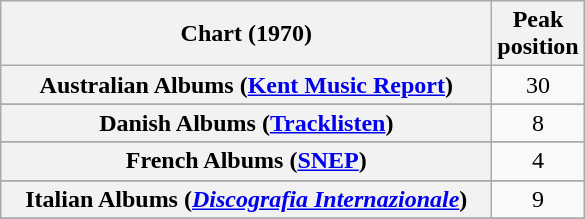<table class="wikitable sortable plainrowheaders">
<tr>
<th style="width:20em;">Chart (1970)</th>
<th>Peak<br>position</th>
</tr>
<tr>
<th scope="row">Australian Albums (<a href='#'>Kent Music Report</a>)</th>
<td align="center">30</td>
</tr>
<tr>
</tr>
<tr>
<th scope="row">Danish Albums (<a href='#'>Tracklisten</a>)</th>
<td align="center">8</td>
</tr>
<tr>
</tr>
<tr>
<th scope="row">French Albums (<a href='#'>SNEP</a>)</th>
<td align="center">4</td>
</tr>
<tr>
</tr>
<tr>
<th scope="row">Italian Albums (<em><a href='#'>Discografia Internazionale</a></em>)</th>
<td align="center">9</td>
</tr>
<tr>
</tr>
<tr>
</tr>
<tr>
</tr>
</table>
